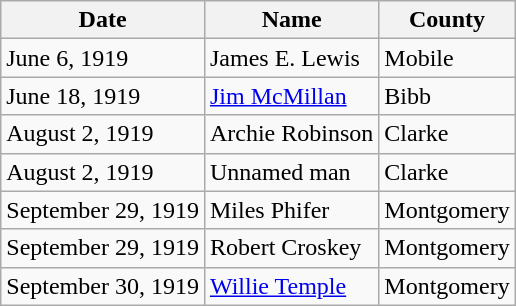<table class="wikitable" style="margin-right:1em">
<tr>
<th>Date</th>
<th>Name</th>
<th>County</th>
</tr>
<tr>
<td>June 6, 1919</td>
<td>James E. Lewis</td>
<td>Mobile</td>
</tr>
<tr>
<td>June 18, 1919</td>
<td><a href='#'>Jim McMillan</a></td>
<td>Bibb</td>
</tr>
<tr>
<td>August 2, 1919</td>
<td>Archie Robinson</td>
<td>Clarke</td>
</tr>
<tr>
<td>August 2, 1919</td>
<td>Unnamed man</td>
<td>Clarke</td>
</tr>
<tr>
<td>September 29, 1919</td>
<td>Miles Phifer</td>
<td>Montgomery</td>
</tr>
<tr>
<td>September 29, 1919</td>
<td>Robert Croskey</td>
<td>Montgomery</td>
</tr>
<tr>
<td>September 30, 1919</td>
<td><a href='#'>Willie Temple</a></td>
<td>Montgomery</td>
</tr>
</table>
